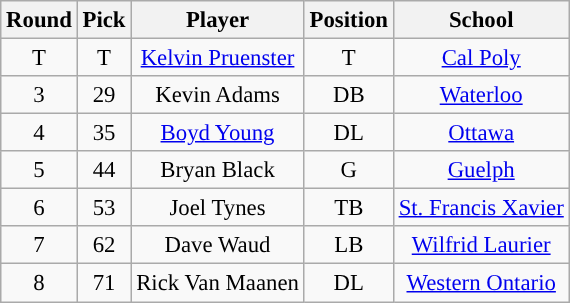<table class="wikitable" style="font-size: 95%;">
<tr>
<th scope="col">Round</th>
<th scope="col">Pick</th>
<th scope="col">Player</th>
<th scope="col">Position</th>
<th scope="col">School</th>
</tr>
<tr align="center">
<td align=center>T</td>
<td>T</td>
<td><a href='#'>Kelvin Pruenster</a></td>
<td>T</td>
<td><a href='#'>Cal Poly</a></td>
</tr>
<tr align="center">
<td align=center>3</td>
<td>29</td>
<td>Kevin Adams</td>
<td>DB</td>
<td><a href='#'>Waterloo</a></td>
</tr>
<tr align="center">
<td align=center>4</td>
<td>35</td>
<td><a href='#'>Boyd Young</a></td>
<td>DL</td>
<td><a href='#'>Ottawa</a></td>
</tr>
<tr align="center">
<td align=center>5</td>
<td>44</td>
<td>Bryan Black</td>
<td>G</td>
<td><a href='#'>Guelph</a></td>
</tr>
<tr align="center">
<td align=center>6</td>
<td>53</td>
<td>Joel Tynes</td>
<td>TB</td>
<td><a href='#'>St. Francis Xavier</a></td>
</tr>
<tr align="center">
<td align=center>7</td>
<td>62</td>
<td>Dave Waud</td>
<td>LB</td>
<td><a href='#'>Wilfrid Laurier</a></td>
</tr>
<tr align="center">
<td align=center>8</td>
<td>71</td>
<td>Rick Van Maanen</td>
<td>DL</td>
<td><a href='#'>Western Ontario</a></td>
</tr>
</table>
